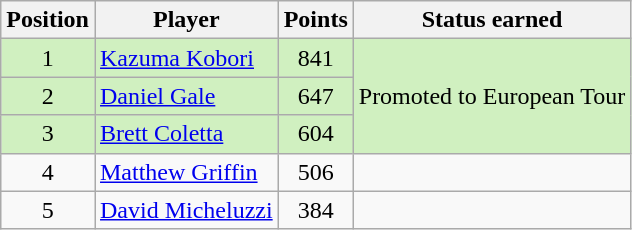<table class="wikitable">
<tr>
<th>Position</th>
<th>Player</th>
<th>Points</th>
<th>Status earned</th>
</tr>
<tr style="background:#D0F0C0;">
<td align=center>1</td>
<td> <a href='#'>Kazuma Kobori</a></td>
<td align=center>841</td>
<td rowspan=3>Promoted to European Tour</td>
</tr>
<tr style="background:#D0F0C0;">
<td align=center>2</td>
<td> <a href='#'>Daniel Gale</a></td>
<td align=center>647</td>
</tr>
<tr style="background:#D0F0C0;">
<td align=center>3</td>
<td> <a href='#'>Brett Coletta</a></td>
<td align=center>604</td>
</tr>
<tr>
<td align=center>4</td>
<td> <a href='#'>Matthew Griffin</a></td>
<td align=center>506</td>
<td></td>
</tr>
<tr>
<td align=center>5</td>
<td> <a href='#'>David Micheluzzi</a></td>
<td align=center>384</td>
<td></td>
</tr>
</table>
